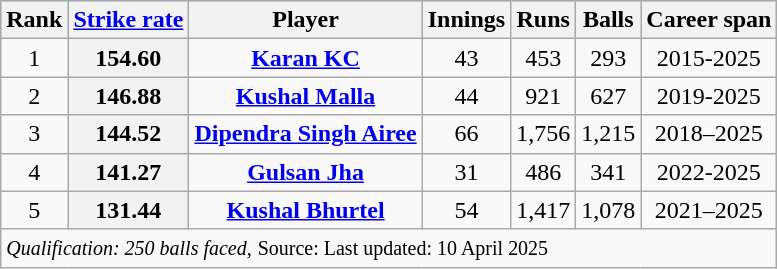<table class="wikitable" style="text-align: center;">
<tr style="background:#87cefa;">
<th>Rank</th>
<th><a href='#'>Strike rate</a></th>
<th>Player</th>
<th>Innings</th>
<th>Runs</th>
<th>Balls</th>
<th>Career span</th>
</tr>
<tr>
<td>1</td>
<th>154.60</th>
<td><strong><a href='#'>Karan KC</a></strong></td>
<td>43</td>
<td>453</td>
<td>293</td>
<td>2015-2025</td>
</tr>
<tr>
<td>2</td>
<th><strong>146.88</strong></th>
<td><strong><a href='#'>Kushal Malla</a></strong></td>
<td>44</td>
<td>921</td>
<td>627</td>
<td>2019-2025</td>
</tr>
<tr>
<td>3</td>
<th><strong>144.52</strong></th>
<td><strong><a href='#'>Dipendra Singh Airee</a></strong></td>
<td>66</td>
<td>1,756</td>
<td>1,215</td>
<td>2018–2025</td>
</tr>
<tr>
<td>4</td>
<th><strong>141.27</strong></th>
<td><strong><a href='#'>Gulsan Jha</a></strong></td>
<td>31</td>
<td>486</td>
<td>341</td>
<td>2022-2025</td>
</tr>
<tr>
<td>5</td>
<th><strong>131.44</strong></th>
<td><strong><a href='#'>Kushal Bhurtel</a></strong></td>
<td>54</td>
<td>1,417</td>
<td>1,078</td>
<td>2021–2025</td>
</tr>
<tr>
<td colspan="7" style="text-align:left;"><small><em>Qualification: 250 balls faced,</em></small> <small>Source:  Last updated: 10 April 2025</small></td>
</tr>
</table>
